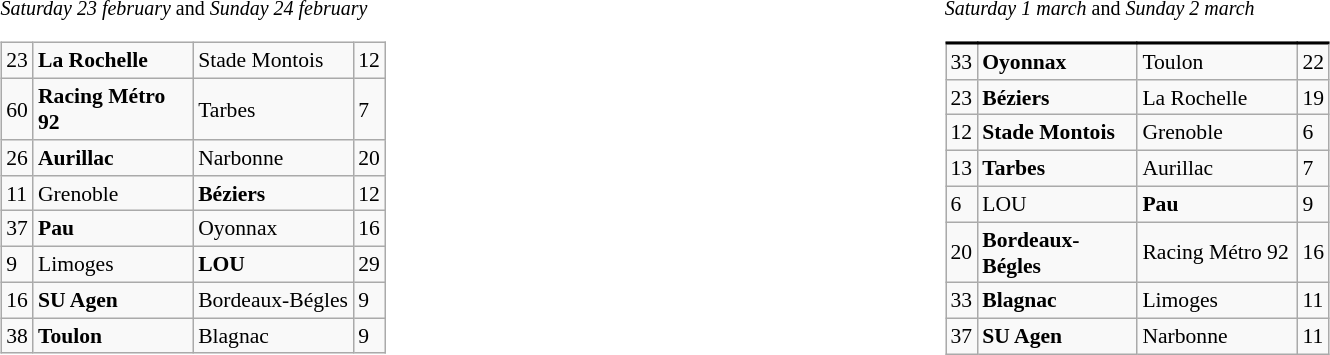<table width="100%" align="center" border="0" cellpadding="0" cellspacing="5">
<tr valign="top" align="left">
<td width="50%"><br><small><em>Saturday 23 february</em> and <em>Sunday 24 february</em></small><table class="wikitable gauche" cellpadding="0" cellspacing="0" style="font-size:90%;">
<tr>
<td>23</td>
<td width="100px"><strong>La Rochelle</strong></td>
<td width="100px">Stade Montois</td>
<td>12</td>
</tr>
<tr>
<td>60</td>
<td width="100px"><strong>Racing Métro 92</strong></td>
<td width="100px">Tarbes</td>
<td>7</td>
</tr>
<tr>
<td>26</td>
<td width="100px"><strong>Aurillac</strong></td>
<td width="100px">Narbonne</td>
<td>20</td>
</tr>
<tr>
<td>11</td>
<td width="100px">Grenoble</td>
<td width="100px"><strong>Béziers</strong></td>
<td>12</td>
</tr>
<tr>
<td>37</td>
<td width="100px"><strong>Pau</strong></td>
<td width="100px">Oyonnax</td>
<td>16</td>
</tr>
<tr>
<td>9</td>
<td width="100px">Limoges</td>
<td width="100px"><strong>LOU</strong></td>
<td>29</td>
</tr>
<tr>
<td>16</td>
<td width="100px"><strong>SU Agen</strong></td>
<td width="100px">Bordeaux-Bégles</td>
<td>9</td>
</tr>
<tr>
<td>38</td>
<td width="100px"><strong>Toulon</strong></td>
<td width="100px">Blagnac</td>
<td>9</td>
</tr>
</table>
</td>
<td width="50%"><br><small><em>Saturday 1 march</em> and <em>Sunday 2 march</em></small><table class="wikitable gauche" cellpadding="0" cellspacing="0" style="font-size:90%;">
<tr style="border-bottom:2px solid black;">
</tr>
<tr>
<td>33</td>
<td width="100px"><strong>Oyonnax</strong></td>
<td width="100px">Toulon</td>
<td>22</td>
</tr>
<tr>
<td>23</td>
<td width="100px"><strong>Béziers</strong></td>
<td width="100px">La Rochelle</td>
<td>19</td>
</tr>
<tr>
<td>12</td>
<td width="100px"><strong>Stade Montois</strong></td>
<td width="100px">Grenoble</td>
<td>6</td>
</tr>
<tr>
<td>13</td>
<td width="100px"><strong>Tarbes</strong></td>
<td width="100px">Aurillac</td>
<td>7</td>
</tr>
<tr>
<td>6</td>
<td width="100px">LOU</td>
<td width="100px"><strong>Pau</strong></td>
<td>9</td>
</tr>
<tr>
<td>20</td>
<td width="100px"><strong>Bordeaux-Bégles</strong></td>
<td width="100px">Racing Métro 92</td>
<td>16</td>
</tr>
<tr>
<td>33</td>
<td width="100px"><strong>Blagnac</strong></td>
<td width="100px">Limoges</td>
<td>11</td>
</tr>
<tr>
<td>37</td>
<td width="100px"><strong>SU Agen</strong></td>
<td width="100px">Narbonne</td>
<td>11</td>
</tr>
</table>
</td>
</tr>
</table>
